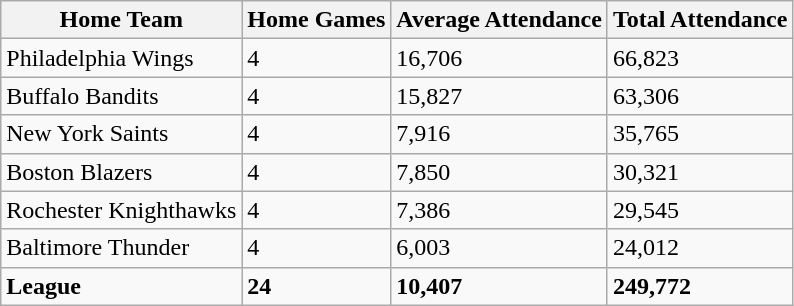<table class="wikitable sortable">
<tr>
<th>Home Team</th>
<th>Home Games</th>
<th>Average Attendance</th>
<th>Total Attendance</th>
</tr>
<tr>
<td>Philadelphia Wings</td>
<td>4</td>
<td>16,706</td>
<td>66,823</td>
</tr>
<tr>
<td>Buffalo Bandits</td>
<td>4</td>
<td>15,827</td>
<td>63,306</td>
</tr>
<tr>
<td>New York Saints</td>
<td>4</td>
<td>7,916</td>
<td>35,765</td>
</tr>
<tr>
<td>Boston Blazers</td>
<td>4</td>
<td>7,850</td>
<td>30,321</td>
</tr>
<tr>
<td>Rochester Knighthawks</td>
<td>4</td>
<td>7,386</td>
<td>29,545</td>
</tr>
<tr>
<td>Baltimore Thunder</td>
<td>4</td>
<td>6,003</td>
<td>24,012</td>
</tr>
<tr class="sortbottom">
<td><strong>League</strong></td>
<td><strong>24</strong></td>
<td><strong>10,407</strong></td>
<td><strong>249,772</strong></td>
</tr>
</table>
